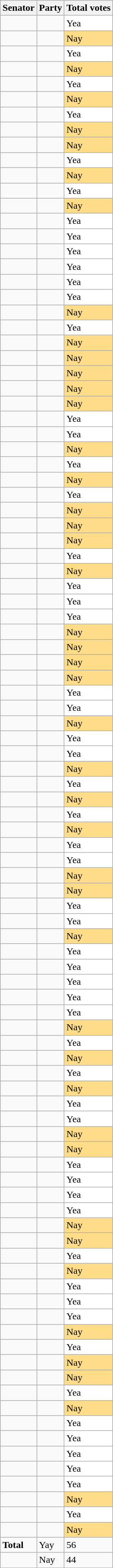<table class="wikitable sortable mw-collapsible mw-collapsed">
<tr>
<th>Senator</th>
<th>Party</th>
<th>Total votes</th>
</tr>
<tr>
<td></td>
<td></td>
<td style="background:#fff;">Yea</td>
</tr>
<tr>
<td></td>
<td></td>
<td style="background:#ffdd88;">Nay</td>
</tr>
<tr>
<td></td>
<td></td>
<td style="background:#fff;">Yea</td>
</tr>
<tr>
<td></td>
<td></td>
<td style="background:#ffdd88;">Nay</td>
</tr>
<tr>
<td></td>
<td></td>
<td style="background:#fff;">Yea</td>
</tr>
<tr>
<td></td>
<td></td>
<td style="background:#ffdd88;">Nay</td>
</tr>
<tr>
<td></td>
<td></td>
<td style="background:#fff;">Yea</td>
</tr>
<tr>
<td></td>
<td></td>
<td style="background:#ffdd88;">Nay</td>
</tr>
<tr>
<td></td>
<td></td>
<td style="background:#ffdd88;">Nay</td>
</tr>
<tr>
<td></td>
<td></td>
<td style="background:#fff;">Yea</td>
</tr>
<tr>
<td></td>
<td></td>
<td style="background:#ffdd88;">Nay</td>
</tr>
<tr>
<td></td>
<td></td>
<td style="background:#fff;">Yea</td>
</tr>
<tr>
<td></td>
<td></td>
<td style="background:#ffdd88;">Nay</td>
</tr>
<tr>
<td></td>
<td></td>
<td style="background:#fff;">Yea</td>
</tr>
<tr>
<td></td>
<td></td>
<td style="background:#fff;">Yea</td>
</tr>
<tr>
<td></td>
<td></td>
<td style="background:#fff;">Yea</td>
</tr>
<tr>
<td></td>
<td></td>
<td style="background:#fff;">Yea</td>
</tr>
<tr>
<td nowrap></td>
<td></td>
<td style="background:#fff;">Yea</td>
</tr>
<tr>
<td></td>
<td></td>
<td style="background:#fff;">Yea</td>
</tr>
<tr>
<td></td>
<td></td>
<td style="background:#ffdd88;">Nay</td>
</tr>
<tr>
<td></td>
<td></td>
<td style="background:#fff;">Yea</td>
</tr>
<tr>
<td></td>
<td></td>
<td style="background:#ffdd88;">Nay</td>
</tr>
<tr>
<td></td>
<td></td>
<td style="background:#ffdd88;">Nay</td>
</tr>
<tr>
<td></td>
<td></td>
<td style="background:#ffdd88;">Nay</td>
</tr>
<tr>
<td></td>
<td></td>
<td style="background:#ffdd88;">Nay</td>
</tr>
<tr>
<td></td>
<td></td>
<td style="background:#ffdd88;">Nay</td>
</tr>
<tr>
<td></td>
<td></td>
<td style="background:#fff;">Yea</td>
</tr>
<tr>
<td></td>
<td></td>
<td style="background:#fff;">Yea</td>
</tr>
<tr>
<td></td>
<td></td>
<td style="background:#ffdd88;">Nay</td>
</tr>
<tr>
<td></td>
<td></td>
<td style="background:#fff;">Yea</td>
</tr>
<tr>
<td></td>
<td></td>
<td style="background:#ffdd88;">Nay</td>
</tr>
<tr>
<td></td>
<td></td>
<td style="background:#fff;">Yea</td>
</tr>
<tr>
<td></td>
<td></td>
<td style="background:#ffdd88;">Nay</td>
</tr>
<tr>
<td></td>
<td></td>
<td style="background:#ffdd88;">Nay</td>
</tr>
<tr>
<td></td>
<td></td>
<td style="background:#ffdd88;">Nay</td>
</tr>
<tr>
<td></td>
<td></td>
<td style="background:#fff;">Yea</td>
</tr>
<tr>
<td></td>
<td></td>
<td style="background:#ffdd88;">Nay</td>
</tr>
<tr>
<td></td>
<td></td>
<td style="background:#fff;">Yea</td>
</tr>
<tr>
<td></td>
<td></td>
<td style="background:#fff;">Yea</td>
</tr>
<tr>
<td></td>
<td></td>
<td style="background:#fff;">Yea</td>
</tr>
<tr>
<td></td>
<td></td>
<td style="background:#ffdd88;">Nay</td>
</tr>
<tr>
<td></td>
<td></td>
<td style="background:#ffdd88;">Nay</td>
</tr>
<tr>
<td></td>
<td></td>
<td style="background:#ffdd88;">Nay</td>
</tr>
<tr>
<td></td>
<td></td>
<td style="background:#ffdd88;">Nay</td>
</tr>
<tr>
<td></td>
<td></td>
<td style="background:#fff;">Yea</td>
</tr>
<tr>
<td></td>
<td></td>
<td style="background:#fff;">Yea</td>
</tr>
<tr>
<td></td>
<td></td>
<td style="background:#ffdd88;">Nay</td>
</tr>
<tr>
<td></td>
<td></td>
<td style="background:#fff;">Yea</td>
</tr>
<tr>
<td></td>
<td></td>
<td style="background:#fff;">Yea</td>
</tr>
<tr>
<td></td>
<td></td>
<td style="background:#ffdd88;">Nay</td>
</tr>
<tr>
<td></td>
<td></td>
<td style="background:#fff;">Yea</td>
</tr>
<tr>
<td></td>
<td></td>
<td style="background:#ffdd88;">Nay</td>
</tr>
<tr>
<td></td>
<td></td>
<td style="background:#fff;">Yea</td>
</tr>
<tr>
<td></td>
<td></td>
<td style="background:#ffdd88;">Nay</td>
</tr>
<tr>
<td></td>
<td></td>
<td style="background:#fff;">Yea</td>
</tr>
<tr>
<td></td>
<td></td>
<td style="background:#fff;">Yea</td>
</tr>
<tr>
<td></td>
<td></td>
<td style="background:#ffdd88;">Nay</td>
</tr>
<tr>
<td></td>
<td></td>
<td style="background:#ffdd88;">Nay</td>
</tr>
<tr>
<td></td>
<td></td>
<td style="background:#fff;">Yea</td>
</tr>
<tr>
<td></td>
<td></td>
<td style="background:#fff;">Yea</td>
</tr>
<tr>
<td></td>
<td></td>
<td style="background:#ffdd88;">Nay</td>
</tr>
<tr>
<td></td>
<td></td>
<td style="background:#fff;">Yea</td>
</tr>
<tr>
<td></td>
<td></td>
<td style="background:#fff;">Yea</td>
</tr>
<tr>
<td></td>
<td></td>
<td style="background:#fff;">Yea</td>
</tr>
<tr>
<td></td>
<td></td>
<td style="background:#fff;">Yea</td>
</tr>
<tr>
<td></td>
<td></td>
<td style="background:#fff;">Yea</td>
</tr>
<tr>
<td></td>
<td></td>
<td style="background:#ffdd88;">Nay</td>
</tr>
<tr>
<td></td>
<td></td>
<td style="background:#fff;">Yea</td>
</tr>
<tr>
<td></td>
<td></td>
<td style="background:#ffdd88;">Nay</td>
</tr>
<tr>
<td></td>
<td></td>
<td style="background:#fff;">Yea</td>
</tr>
<tr>
<td></td>
<td></td>
<td style="background:#ffdd88;">Nay</td>
</tr>
<tr>
<td></td>
<td></td>
<td style="background:#fff;">Yea</td>
</tr>
<tr>
<td></td>
<td></td>
<td style="background:#fff;">Yea</td>
</tr>
<tr>
<td></td>
<td></td>
<td style="background:#ffdd88;">Nay</td>
</tr>
<tr>
<td></td>
<td></td>
<td style="background:#ffdd88;">Nay</td>
</tr>
<tr>
<td></td>
<td></td>
<td style="background:#fff;">Yea</td>
</tr>
<tr>
<td></td>
<td></td>
<td style="background:#fff;">Yea</td>
</tr>
<tr>
<td></td>
<td></td>
<td style="background:#fff;">Yea</td>
</tr>
<tr>
<td></td>
<td></td>
<td style="background:#fff;">Yea</td>
</tr>
<tr>
<td></td>
<td></td>
<td style="background:#ffdd88;">Nay</td>
</tr>
<tr>
<td></td>
<td></td>
<td style="background:#ffdd88;">Nay</td>
</tr>
<tr>
<td></td>
<td></td>
<td style="background:#fff;">Yea</td>
</tr>
<tr>
<td></td>
<td></td>
<td style="background:#ffdd88;">Nay</td>
</tr>
<tr>
<td></td>
<td></td>
<td style="background:#fff;">Yea</td>
</tr>
<tr>
<td></td>
<td></td>
<td style="background:#fff;">Yea</td>
</tr>
<tr>
<td></td>
<td></td>
<td style="background:#fff;">Yea</td>
</tr>
<tr>
<td></td>
<td></td>
<td style="background:#ffdd88;">Nay</td>
</tr>
<tr>
<td></td>
<td></td>
<td style="background:#fff;">Yea</td>
</tr>
<tr>
<td></td>
<td></td>
<td style="background:#ffdd88;">Nay</td>
</tr>
<tr>
<td></td>
<td></td>
<td style="background:#ffdd88;">Nay</td>
</tr>
<tr>
<td></td>
<td></td>
<td style="background:#fff;">Yea</td>
</tr>
<tr>
<td></td>
<td></td>
<td style="background:#ffdd88;">Nay</td>
</tr>
<tr>
<td></td>
<td></td>
<td style="background:#fff;">Yea</td>
</tr>
<tr>
<td></td>
<td></td>
<td style="background:#fff;">Yea</td>
</tr>
<tr>
<td></td>
<td></td>
<td style="background:#fff;">Yea</td>
</tr>
<tr>
<td></td>
<td></td>
<td style="background:#fff;">Yea</td>
</tr>
<tr>
<td></td>
<td></td>
<td style="background:#fff;">Yea</td>
</tr>
<tr>
<td></td>
<td></td>
<td style="background:#ffdd88;">Nay</td>
</tr>
<tr>
<td></td>
<td></td>
<td style="background:#fff;">Yea</td>
</tr>
<tr>
<td></td>
<td></td>
<td style="background:#ffdd88;">Nay</td>
</tr>
<tr>
<td colspan="1" rowspan="1"><strong>Total</strong></td>
<td>Yay</td>
<td>56</td>
</tr>
<tr>
<td></td>
<td>Nay</td>
<td>44</td>
</tr>
</table>
